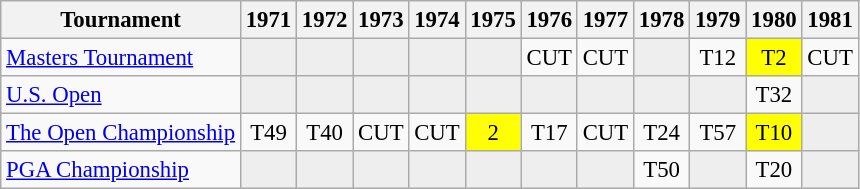<table class="wikitable" style="font-size:95%;text-align:center;">
<tr>
<th>Tournament</th>
<th>1971</th>
<th>1972</th>
<th>1973</th>
<th>1974</th>
<th>1975</th>
<th>1976</th>
<th>1977</th>
<th>1978</th>
<th>1979</th>
<th>1980</th>
<th>1981</th>
</tr>
<tr>
<td align=left><a href='#'>Masters Tournament</a></td>
<td style="background:#eeeeee;"></td>
<td style="background:#eeeeee;"></td>
<td style="background:#eeeeee;"></td>
<td style="background:#eeeeee;"></td>
<td style="background:#eeeeee;"></td>
<td>CUT</td>
<td>CUT</td>
<td style="background:#eeeeee;"></td>
<td>T12</td>
<td style="background:yellow;">T2</td>
<td>CUT</td>
</tr>
<tr>
<td align=left><a href='#'>U.S. Open</a></td>
<td style="background:#eeeeee;"></td>
<td style="background:#eeeeee;"></td>
<td style="background:#eeeeee;"></td>
<td style="background:#eeeeee;"></td>
<td style="background:#eeeeee;"></td>
<td style="background:#eeeeee;"></td>
<td style="background:#eeeeee;"></td>
<td style="background:#eeeeee;"></td>
<td style="background:#eeeeee;"></td>
<td>T32</td>
<td style="background:#eeeeee;"></td>
</tr>
<tr>
<td align=left><a href='#'>The Open Championship</a></td>
<td>T49</td>
<td>T40</td>
<td>CUT</td>
<td>CUT</td>
<td style="background:yellow;">2</td>
<td>T17</td>
<td>CUT</td>
<td>T24</td>
<td>T57</td>
<td style="background:yellow;">T10</td>
<td style="background:#eeeeee;"></td>
</tr>
<tr>
<td align=left><a href='#'>PGA Championship</a></td>
<td style="background:#eeeeee;"></td>
<td style="background:#eeeeee;"></td>
<td style="background:#eeeeee;"></td>
<td style="background:#eeeeee;"></td>
<td style="background:#eeeeee;"></td>
<td style="background:#eeeeee;"></td>
<td style="background:#eeeeee;"></td>
<td>T50</td>
<td style="background:#eeeeee;"></td>
<td>T20</td>
<td style="background:#eeeeee;"></td>
</tr>
</table>
